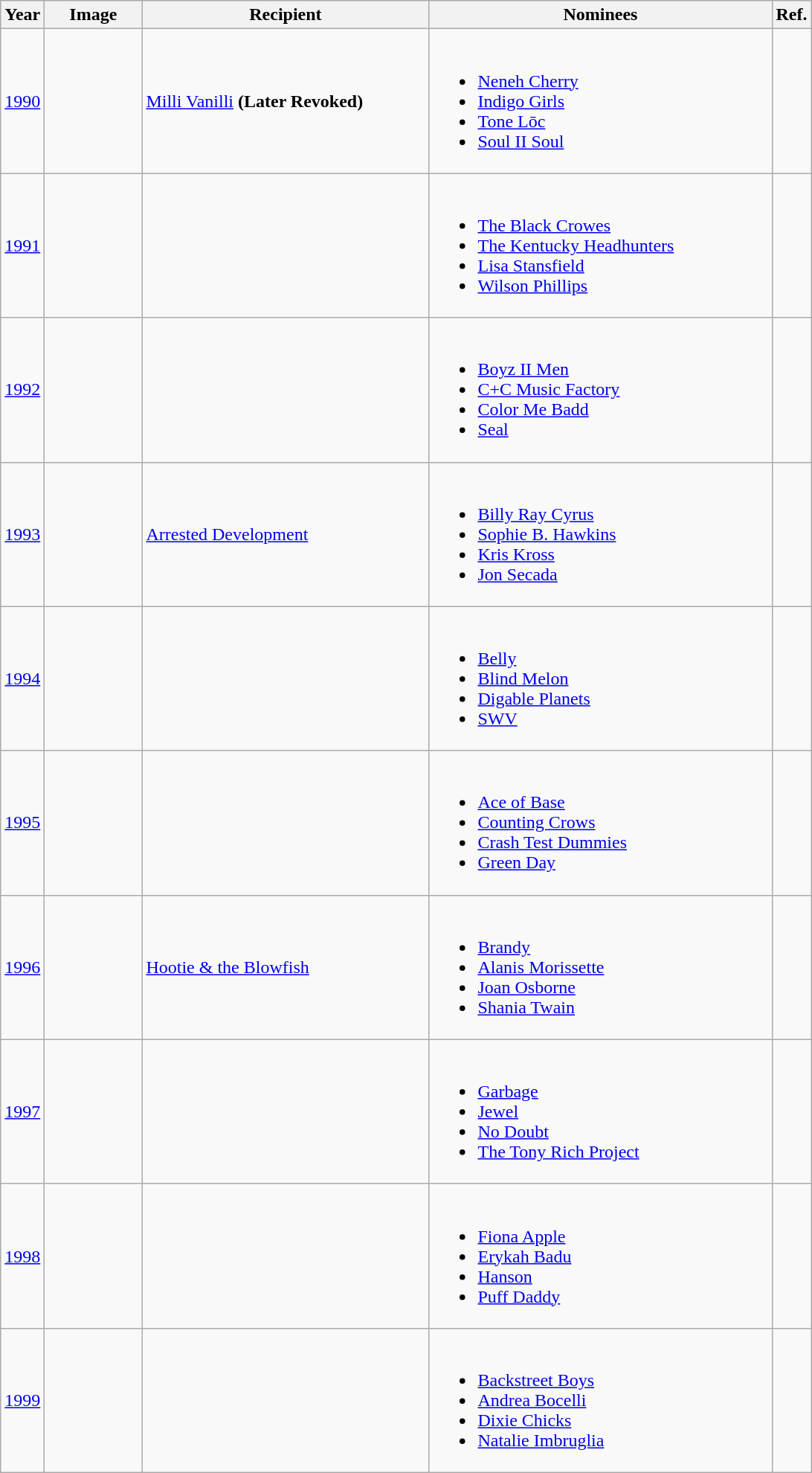<table class="wikitable sortable">
<tr>
<th scope="col" bgcolor="#efefef">Year</th>
<th scope="col" bgcolor="#efefef" width=80px>Image</th>
<th scope="col" bgcolor="#efefef" width=250px>Recipient</th>
<th scope="col" bgcolor="#efefef" width=300px class=unsortable>Nominees</th>
<th scope="col" bgcolor="#efefef" class=unsortable>Ref.</th>
</tr>
<tr>
<td scope="row" align="center"><a href='#'>1990</a></td>
<td align="center"></td>
<td><a href='#'>Milli Vanilli</a> <strong>(Later Revoked)</strong></td>
<td><br><ul><li><a href='#'>Neneh Cherry</a></li><li><a href='#'>Indigo Girls</a></li><li><a href='#'>Tone Lōc</a></li><li><a href='#'>Soul II Soul</a></li></ul></td>
<td align="center"></td>
</tr>
<tr>
<td scope="row" align="center"><a href='#'>1991</a></td>
<td align="center"></td>
<td></td>
<td><br><ul><li><a href='#'>The Black Crowes</a></li><li><a href='#'>The Kentucky Headhunters</a></li><li><a href='#'>Lisa Stansfield</a></li><li><a href='#'>Wilson Phillips</a></li></ul></td>
<td align="center"></td>
</tr>
<tr>
<td scope="row" align="center"><a href='#'>1992</a></td>
<td align="center"></td>
<td></td>
<td><br><ul><li><a href='#'>Boyz II Men</a></li><li><a href='#'>C+C Music Factory</a></li><li><a href='#'>Color Me Badd</a></li><li><a href='#'>Seal</a></li></ul></td>
<td align="center"></td>
</tr>
<tr>
<td scope="row" align="center"><a href='#'>1993</a></td>
<td align="center"></td>
<td><a href='#'>Arrested Development</a></td>
<td><br><ul><li><a href='#'>Billy Ray Cyrus</a></li><li><a href='#'>Sophie B. Hawkins</a></li><li><a href='#'>Kris Kross</a></li><li><a href='#'>Jon Secada</a></li></ul></td>
<td align="center"></td>
</tr>
<tr>
<td scope="row" align="center"><a href='#'>1994</a></td>
<td align="center"></td>
<td></td>
<td><br><ul><li><a href='#'>Belly</a></li><li><a href='#'>Blind Melon</a></li><li><a href='#'>Digable Planets</a></li><li><a href='#'>SWV</a></li></ul></td>
<td align="center"></td>
</tr>
<tr>
<td scope="row" align="center"><a href='#'>1995</a></td>
<td align="center"></td>
<td></td>
<td><br><ul><li><a href='#'>Ace of Base</a></li><li><a href='#'>Counting Crows</a></li><li><a href='#'>Crash Test Dummies</a></li><li><a href='#'>Green Day</a></li></ul></td>
<td align="center"></td>
</tr>
<tr>
<td scope="row" align="center"><a href='#'>1996</a></td>
<td align="center"></td>
<td><a href='#'>Hootie & the Blowfish</a></td>
<td><br><ul><li><a href='#'>Brandy</a></li><li><a href='#'>Alanis Morissette</a></li><li><a href='#'>Joan Osborne</a></li><li><a href='#'>Shania Twain</a></li></ul></td>
<td align="center"></td>
</tr>
<tr>
<td scope="row" align="center"><a href='#'>1997</a></td>
<td align="center"></td>
<td></td>
<td><br><ul><li><a href='#'>Garbage</a></li><li><a href='#'>Jewel</a></li><li><a href='#'>No Doubt</a></li><li><a href='#'>The Tony Rich Project</a></li></ul></td>
<td align="center"></td>
</tr>
<tr>
<td scope="row" align="center"><a href='#'>1998</a></td>
<td align="center"></td>
<td></td>
<td><br><ul><li><a href='#'>Fiona Apple</a></li><li><a href='#'>Erykah Badu</a></li><li><a href='#'>Hanson</a></li><li><a href='#'>Puff Daddy</a></li></ul></td>
<td align="center"></td>
</tr>
<tr>
<td scope="row" align="center"><a href='#'>1999</a></td>
<td align="center"></td>
<td></td>
<td><br><ul><li><a href='#'>Backstreet Boys</a></li><li><a href='#'>Andrea Bocelli</a></li><li><a href='#'>Dixie Chicks</a></li><li><a href='#'>Natalie Imbruglia</a></li></ul></td>
<td align="center"></td>
</tr>
</table>
